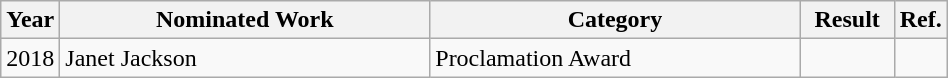<table class="wikitable" width="50%">
<tr>
<th width="5%">Year</th>
<th width="40%">Nominated Work</th>
<th width="40%">Category</th>
<th width="10%">Result</th>
<th width="5%">Ref.</th>
</tr>
<tr>
<td>2018</td>
<td>Janet Jackson</td>
<td>Proclamation Award</td>
<td></td>
<td></td>
</tr>
</table>
